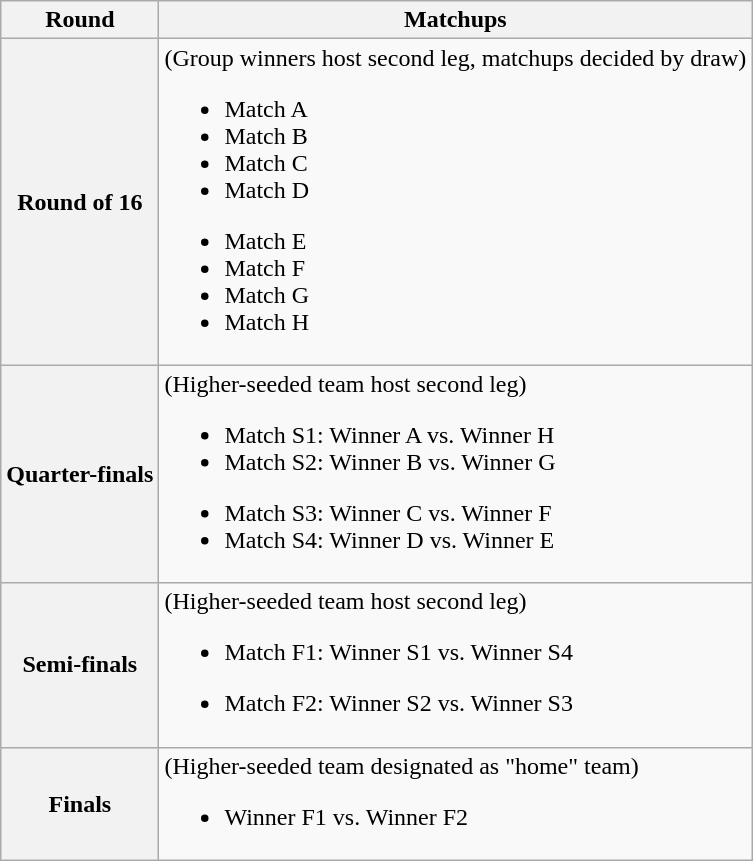<table class=wikitable>
<tr>
<th>Round</th>
<th>Matchups</th>
</tr>
<tr>
<th>Round of 16</th>
<td>(Group winners host second leg, matchups decided by draw)<br>
<ul><li>Match A</li><li>Match B</li><li>Match C</li><li>Match D</li></ul><ul><li>Match E</li><li>Match F</li><li>Match G</li><li>Match H</li></ul></td>
</tr>
<tr>
<th>Quarter-finals</th>
<td>(Higher-seeded team host second leg)<br>
<ul><li>Match S1: Winner A vs. Winner H</li><li>Match S2: Winner B vs. Winner G</li></ul><ul><li>Match S3: Winner C vs. Winner F</li><li>Match S4: Winner D vs. Winner E</li></ul></td>
</tr>
<tr>
<th>Semi-finals</th>
<td>(Higher-seeded team host second leg)<br>
<ul><li>Match F1: Winner S1 vs. Winner S4</li></ul><ul><li>Match F2: Winner S2 vs. Winner S3</li></ul></td>
</tr>
<tr>
<th>Finals</th>
<td>(Higher-seeded team designated as "home" team)<br><ul><li>Winner F1 vs. Winner F2</li></ul></td>
</tr>
</table>
